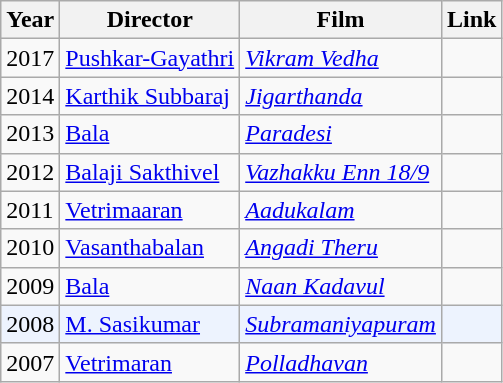<table class="wikitable">
<tr>
<th>Year</th>
<th>Director</th>
<th>Film</th>
<th>Link</th>
</tr>
<tr>
<td>2017</td>
<td><a href='#'>Pushkar-Gayathri</a></td>
<td><em><a href='#'>Vikram Vedha</a></em></td>
<td></td>
</tr>
<tr>
<td>2014</td>
<td><a href='#'>Karthik Subbaraj</a></td>
<td><em><a href='#'>Jigarthanda</a></em></td>
<td></td>
</tr>
<tr>
<td>2013</td>
<td><a href='#'>Bala</a></td>
<td><em><a href='#'>Paradesi</a></em></td>
<td></td>
</tr>
<tr>
<td>2012</td>
<td><a href='#'>Balaji Sakthivel</a></td>
<td><em><a href='#'>Vazhakku Enn 18/9</a></em></td>
<td></td>
</tr>
<tr>
<td>2011</td>
<td><a href='#'>Vetrimaaran</a></td>
<td><em><a href='#'>Aadukalam</a></em></td>
<td></td>
</tr>
<tr>
<td>2010</td>
<td><a href='#'>Vasanthabalan</a></td>
<td><em><a href='#'>Angadi Theru</a></em></td>
<td></td>
</tr>
<tr>
<td>2009</td>
<td><a href='#'>Bala</a></td>
<td><em><a href='#'>Naan Kadavul</a></em></td>
<td></td>
</tr>
<tr bgcolor=#edf3fe>
<td>2008</td>
<td><a href='#'>M. Sasikumar</a></td>
<td><em><a href='#'>Subramaniyapuram</a></em></td>
<td></td>
</tr>
<tr>
<td>2007</td>
<td><a href='#'>Vetrimaran</a></td>
<td><em><a href='#'>Polladhavan</a></em></td>
<td></td>
</tr>
</table>
